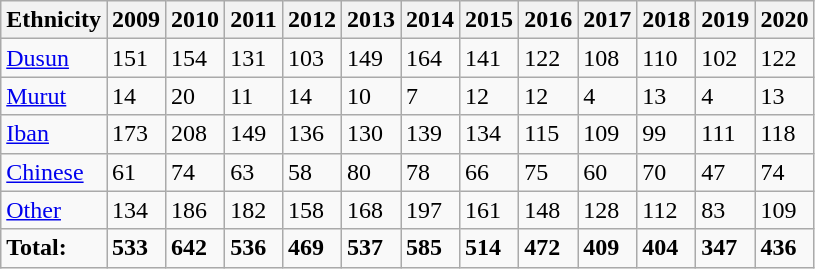<table class="wikitable">
<tr>
<th>Ethnicity</th>
<th>2009</th>
<th>2010</th>
<th>2011</th>
<th>2012</th>
<th>2013</th>
<th>2014</th>
<th>2015</th>
<th>2016</th>
<th>2017</th>
<th>2018</th>
<th>2019</th>
<th>2020</th>
</tr>
<tr>
<td><a href='#'>Dusun</a></td>
<td>151</td>
<td>154</td>
<td>131</td>
<td>103</td>
<td>149</td>
<td>164</td>
<td>141</td>
<td>122</td>
<td>108</td>
<td>110</td>
<td>102</td>
<td>122</td>
</tr>
<tr>
<td><a href='#'>Murut</a></td>
<td>14</td>
<td>20</td>
<td>11</td>
<td>14</td>
<td>10</td>
<td>7</td>
<td>12</td>
<td>12</td>
<td>4</td>
<td>13</td>
<td>4</td>
<td>13</td>
</tr>
<tr>
<td><a href='#'>Iban</a></td>
<td>173</td>
<td>208</td>
<td>149</td>
<td>136</td>
<td>130</td>
<td>139</td>
<td>134</td>
<td>115</td>
<td>109</td>
<td>99</td>
<td>111</td>
<td>118</td>
</tr>
<tr>
<td><a href='#'>Chinese</a></td>
<td>61</td>
<td>74</td>
<td>63</td>
<td>58</td>
<td>80</td>
<td>78</td>
<td>66</td>
<td>75</td>
<td>60</td>
<td>70</td>
<td>47</td>
<td>74</td>
</tr>
<tr>
<td><a href='#'>Other</a></td>
<td>134</td>
<td>186</td>
<td>182</td>
<td>158</td>
<td>168</td>
<td>197</td>
<td>161</td>
<td>148</td>
<td>128</td>
<td>112</td>
<td>83</td>
<td>109</td>
</tr>
<tr>
<td><strong>Total:</strong></td>
<td><strong>533</strong></td>
<td><strong>642</strong></td>
<td><strong>536</strong></td>
<td><strong>469</strong></td>
<td><strong>537</strong></td>
<td><strong>585</strong></td>
<td><strong>514</strong></td>
<td><strong>472</strong></td>
<td><strong>409</strong></td>
<td><strong>404</strong></td>
<td><strong>347</strong></td>
<td><strong>436</strong></td>
</tr>
</table>
